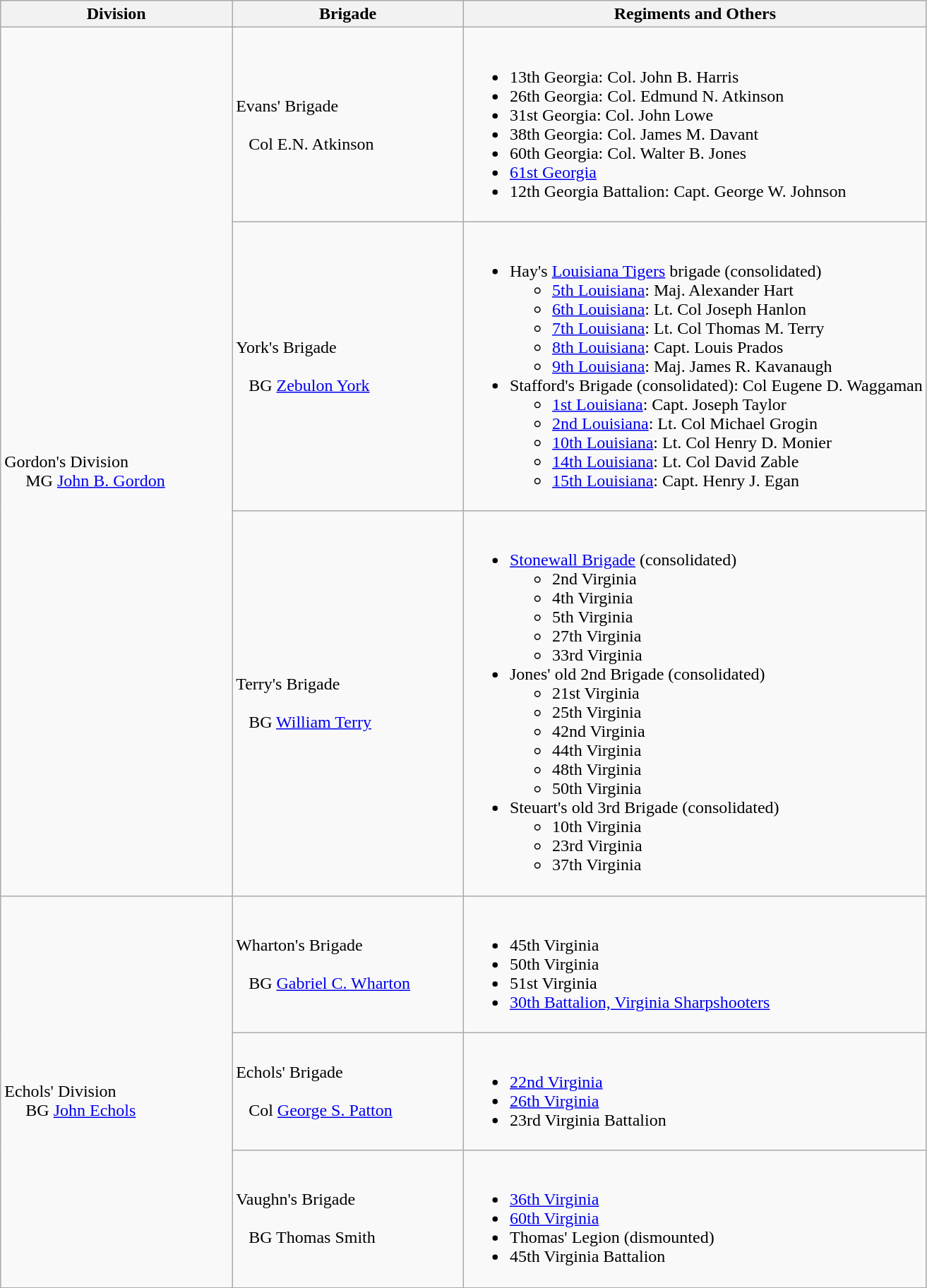<table class="wikitable">
<tr>
<th width=25%>Division</th>
<th width=25%>Brigade</th>
<th>Regiments and Others</th>
</tr>
<tr>
<td rowspan=3><br>Gordon's Division
<br>    
MG <a href='#'>John B. Gordon</a></td>
<td>Evans' Brigade<br><br>  
Col E.N. Atkinson</td>
<td><br><ul><li>13th Georgia: Col. John B. Harris</li><li>26th Georgia: Col. Edmund N. Atkinson</li><li>31st Georgia: Col. John Lowe</li><li>38th Georgia: Col. James M. Davant</li><li>60th Georgia: Col. Walter B. Jones</li><li><a href='#'>61st Georgia</a></li><li>12th Georgia Battalion: Capt. George W. Johnson</li></ul></td>
</tr>
<tr>
<td>York's Brigade<br><br>  
BG <a href='#'>Zebulon York</a></td>
<td><br><ul><li>Hay's <a href='#'>Louisiana Tigers</a> brigade (consolidated)<ul><li><a href='#'>5th Louisiana</a>: Maj. Alexander Hart</li><li><a href='#'>6th Louisiana</a>: Lt. Col Joseph Hanlon</li><li><a href='#'>7th Louisiana</a>: Lt. Col Thomas M. Terry</li><li><a href='#'>8th Louisiana</a>: Capt. Louis Prados</li><li><a href='#'>9th Louisiana</a>: Maj. James R. Kavanaugh</li></ul></li><li>Stafford's Brigade (consolidated): Col Eugene D. Waggaman<ul><li><a href='#'>1st Louisiana</a>: Capt. Joseph Taylor</li><li><a href='#'>2nd Louisiana</a>: Lt. Col Michael Grogin</li><li><a href='#'>10th Louisiana</a>: Lt. Col Henry D. Monier</li><li><a href='#'>14th Louisiana</a>: Lt. Col David Zable</li><li><a href='#'>15th Louisiana</a>: Capt. Henry J. Egan</li></ul></li></ul></td>
</tr>
<tr>
<td>Terry's Brigade<br><br>  
BG <a href='#'>William Terry</a></td>
<td><br><ul><li><a href='#'>Stonewall Brigade</a> (consolidated)<ul><li>2nd Virginia</li><li>4th Virginia</li><li>5th Virginia</li><li>27th Virginia</li><li>33rd Virginia</li></ul></li><li>Jones' old 2nd Brigade (consolidated)<ul><li>21st Virginia</li><li>25th Virginia</li><li>42nd Virginia</li><li>44th Virginia</li><li>48th Virginia</li><li>50th Virginia</li></ul></li><li>Steuart's old 3rd Brigade (consolidated)<ul><li>10th Virginia</li><li>23rd Virginia</li><li>37th Virginia</li></ul></li></ul></td>
</tr>
<tr>
<td rowspan=3><br>Echols' Division
<br>    
BG <a href='#'>John Echols</a></td>
<td>Wharton's Brigade<br><br>  
BG <a href='#'>Gabriel C. Wharton</a></td>
<td><br><ul><li>45th Virginia</li><li>50th Virginia</li><li>51st Virginia</li><li><a href='#'>30th Battalion, Virginia Sharpshooters</a></li></ul></td>
</tr>
<tr>
<td>Echols' Brigade<br><br>  
Col <a href='#'>George S. Patton</a></td>
<td><br><ul><li><a href='#'>22nd Virginia</a></li><li><a href='#'>26th Virginia</a></li><li>23rd Virginia Battalion</li></ul></td>
</tr>
<tr>
<td>Vaughn's Brigade<br><br>  
BG Thomas Smith</td>
<td><br><ul><li><a href='#'>36th Virginia</a></li><li><a href='#'>60th Virginia</a></li><li>Thomas' Legion (dismounted)</li><li>45th Virginia Battalion</li></ul></td>
</tr>
</table>
